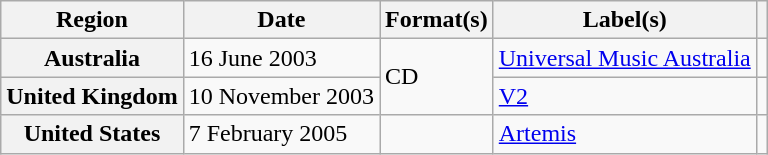<table class="wikitable plainrowheaders">
<tr>
<th scope="col">Region</th>
<th scope="col">Date</th>
<th scope="col">Format(s)</th>
<th scope="col">Label(s)</th>
<th scope="col"></th>
</tr>
<tr>
<th scope="row">Australia</th>
<td>16 June 2003</td>
<td rowspan="2">CD</td>
<td><a href='#'>Universal Music Australia</a></td>
<td></td>
</tr>
<tr>
<th scope="row">United Kingdom</th>
<td>10 November 2003</td>
<td><a href='#'>V2</a></td>
<td></td>
</tr>
<tr>
<th scope="row">United States</th>
<td>7 February 2005</td>
<td></td>
<td><a href='#'>Artemis</a></td>
<td></td>
</tr>
</table>
